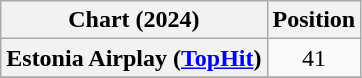<table class="wikitable plainrowheaders" style="text-align:center">
<tr>
<th scope="col">Chart (2024)</th>
<th scope="col">Position</th>
</tr>
<tr>
<th scope="row">Estonia Airplay (<a href='#'>TopHit</a>)</th>
<td>41</td>
</tr>
<tr>
</tr>
</table>
